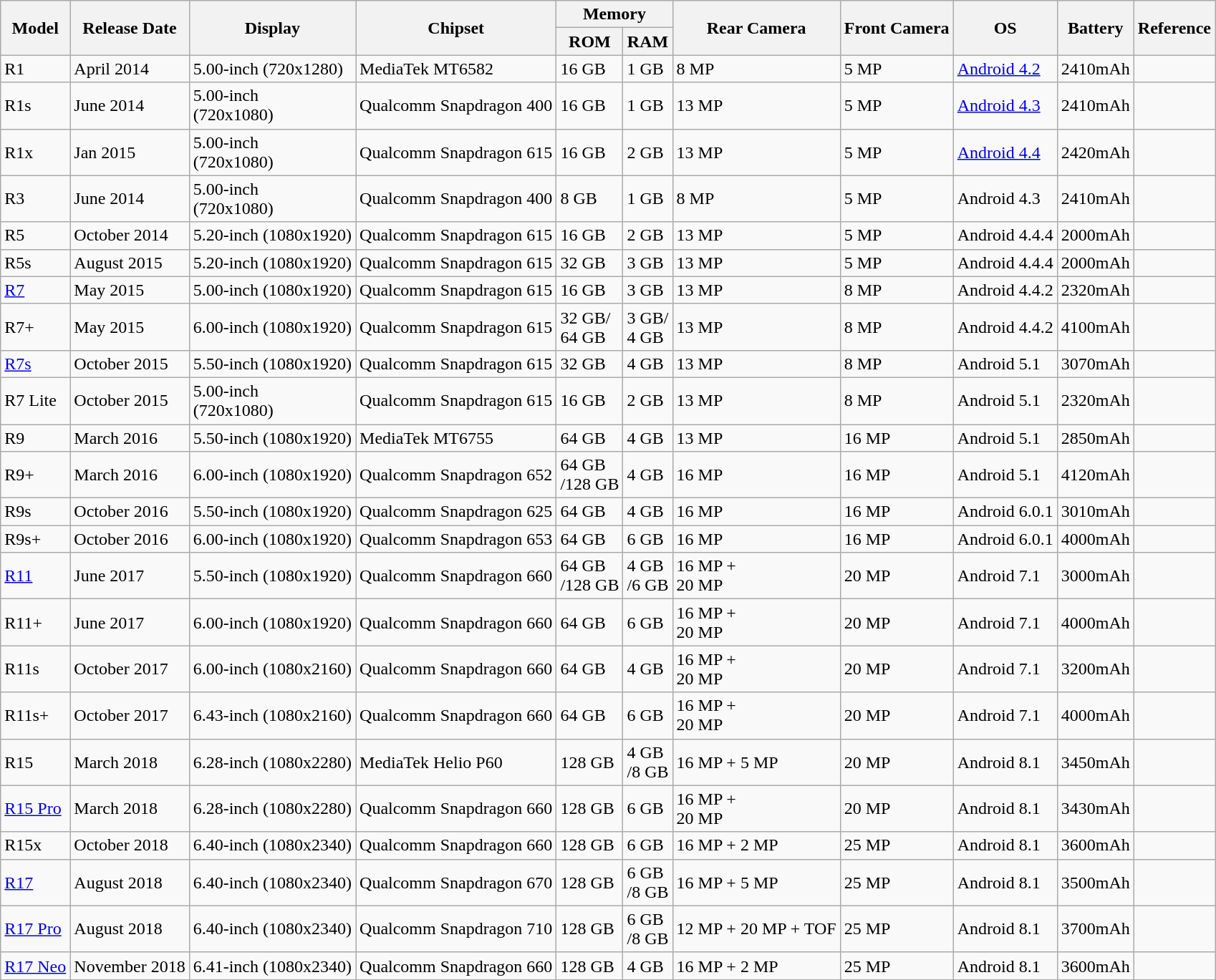<table class="wikitable sortable">
<tr>
<th rowspan="2">Model</th>
<th rowspan="2">Release Date</th>
<th rowspan="2">Display</th>
<th rowspan="2">Chipset</th>
<th colspan="2">Memory</th>
<th rowspan="2">Rear Camera</th>
<th rowspan="2">Front Camera</th>
<th rowspan="2">OS</th>
<th rowspan="2">Battery</th>
<th rowspan="2">Reference</th>
</tr>
<tr>
<th>ROM</th>
<th>RAM</th>
</tr>
<tr>
<td>R1</td>
<td>April 2014</td>
<td>5.00-inch (720x1280)</td>
<td>MediaTek MT6582</td>
<td>16 GB</td>
<td>1 GB</td>
<td>8 MP</td>
<td>5 MP</td>
<td><a href='#'>Android 4.2</a></td>
<td>2410mAh</td>
<td></td>
</tr>
<tr>
<td>R1s</td>
<td>June 2014</td>
<td>5.00-inch<br>(720x1080)</td>
<td>Qualcomm Snapdragon 400</td>
<td>16 GB</td>
<td>1 GB</td>
<td>13 MP</td>
<td>5 MP</td>
<td><a href='#'>Android 4.3</a></td>
<td>2410mAh</td>
<td></td>
</tr>
<tr>
<td>R1x</td>
<td>Jan 2015</td>
<td>5.00-inch<br>(720x1080)</td>
<td>Qualcomm Snapdragon 615</td>
<td>16 GB</td>
<td>2 GB</td>
<td>13 MP</td>
<td>5 MP</td>
<td><a href='#'>Android 4.4</a></td>
<td>2420mAh</td>
<td></td>
</tr>
<tr>
<td>R3</td>
<td>June 2014</td>
<td>5.00-inch<br>(720x1080)</td>
<td>Qualcomm Snapdragon 400</td>
<td>8 GB</td>
<td>1 GB</td>
<td>8 MP</td>
<td>5 MP</td>
<td>Android 4.3</td>
<td>2410mAh</td>
<td></td>
</tr>
<tr>
<td>R5</td>
<td>October 2014</td>
<td>5.20-inch (1080x1920)</td>
<td>Qualcomm Snapdragon 615</td>
<td>16 GB</td>
<td>2 GB</td>
<td>13 MP</td>
<td>5 MP</td>
<td>Android 4.4.4</td>
<td>2000mAh</td>
<td></td>
</tr>
<tr>
<td>R5s</td>
<td>August 2015</td>
<td>5.20-inch (1080x1920)</td>
<td>Qualcomm Snapdragon 615</td>
<td>32 GB</td>
<td>3 GB</td>
<td>13 MP</td>
<td>5 MP</td>
<td>Android 4.4.4</td>
<td>2000mAh</td>
<td></td>
</tr>
<tr>
<td><a href='#'>R7</a></td>
<td>May 2015</td>
<td>5.00-inch (1080x1920)</td>
<td>Qualcomm Snapdragon 615</td>
<td>16 GB</td>
<td>3 GB</td>
<td>13 MP</td>
<td>8 MP</td>
<td>Android 4.4.2</td>
<td>2320mAh</td>
<td></td>
</tr>
<tr>
<td>R7+</td>
<td>May 2015</td>
<td>6.00-inch (1080x1920)</td>
<td>Qualcomm Snapdragon 615</td>
<td>32 GB/<br>64 GB</td>
<td>3 GB/<br>4 GB</td>
<td>13 MP</td>
<td>8 MP</td>
<td>Android 4.4.2</td>
<td>4100mAh</td>
<td></td>
</tr>
<tr>
<td><a href='#'>R7s</a></td>
<td>October 2015</td>
<td>5.50-inch (1080x1920)</td>
<td>Qualcomm Snapdragon 615</td>
<td>32 GB</td>
<td>4 GB</td>
<td>13 MP</td>
<td>8 MP</td>
<td>Android 5.1</td>
<td>3070mAh</td>
<td></td>
</tr>
<tr>
<td>R7 Lite</td>
<td>October 2015</td>
<td>5.00-inch<br>(720x1080)</td>
<td>Qualcomm Snapdragon 615</td>
<td>16 GB</td>
<td>2 GB</td>
<td>13 MP</td>
<td>8 MP</td>
<td>Android 5.1</td>
<td>2320mAh</td>
<td></td>
</tr>
<tr>
<td>R9</td>
<td>March 2016</td>
<td>5.50-inch (1080x1920)</td>
<td>MediaTek MT6755</td>
<td>64 GB</td>
<td>4 GB</td>
<td>13 MP</td>
<td>16 MP</td>
<td>Android 5.1</td>
<td>2850mAh</td>
<td></td>
</tr>
<tr>
<td>R9+</td>
<td>March 2016</td>
<td>6.00-inch (1080x1920)</td>
<td>Qualcomm Snapdragon 652</td>
<td>64 GB<br>/128 GB</td>
<td>4 GB</td>
<td>16 MP</td>
<td>16 MP</td>
<td>Android 5.1</td>
<td>4120mAh</td>
<td></td>
</tr>
<tr>
<td>R9s</td>
<td>October 2016</td>
<td>5.50-inch (1080x1920)</td>
<td>Qualcomm Snapdragon 625</td>
<td>64 GB</td>
<td>4 GB</td>
<td>16 MP</td>
<td>16 MP</td>
<td>Android 6.0.1</td>
<td>3010mAh</td>
<td></td>
</tr>
<tr>
<td>R9s+</td>
<td>October 2016</td>
<td>6.00-inch (1080x1920)</td>
<td>Qualcomm Snapdragon 653</td>
<td>64 GB</td>
<td>6 GB</td>
<td>16 MP</td>
<td>16 MP</td>
<td>Android 6.0.1</td>
<td>4000mAh</td>
<td></td>
</tr>
<tr>
<td><a href='#'>R11</a></td>
<td>June 2017</td>
<td>5.50-inch (1080x1920)</td>
<td>Qualcomm Snapdragon 660</td>
<td>64 GB<br>/128 GB</td>
<td>4 GB<br>/6 GB</td>
<td>16 MP +<br>20 MP</td>
<td>20 MP</td>
<td>Android 7.1</td>
<td>3000mAh</td>
<td></td>
</tr>
<tr>
<td>R11+</td>
<td>June 2017</td>
<td>6.00-inch (1080x1920)</td>
<td>Qualcomm Snapdragon 660</td>
<td>64 GB</td>
<td>6 GB</td>
<td>16 MP +<br>20 MP</td>
<td>20 MP</td>
<td>Android 7.1</td>
<td>4000mAh</td>
<td></td>
</tr>
<tr>
<td>R11s</td>
<td>October 2017</td>
<td>6.00-inch (1080x2160)</td>
<td>Qualcomm Snapdragon 660</td>
<td>64 GB</td>
<td>4 GB</td>
<td>16 MP +<br>20 MP</td>
<td>20 MP</td>
<td>Android 7.1</td>
<td>3200mAh</td>
<td></td>
</tr>
<tr>
<td>R11s+</td>
<td>October 2017</td>
<td>6.43-inch (1080x2160)</td>
<td>Qualcomm Snapdragon 660</td>
<td>64 GB</td>
<td>6 GB</td>
<td>16 MP +<br>20 MP</td>
<td>20 MP</td>
<td>Android 7.1</td>
<td>4000mAh</td>
<td></td>
</tr>
<tr>
<td>R15</td>
<td>March 2018</td>
<td>6.28-inch (1080x2280)</td>
<td>MediaTek Helio P60</td>
<td>128 GB</td>
<td>4 GB<br>/8 GB</td>
<td>16 MP + 5 MP</td>
<td>20 MP</td>
<td>Android 8.1</td>
<td>3450mAh</td>
<td></td>
</tr>
<tr>
<td><a href='#'>R15 Pro</a></td>
<td>March 2018</td>
<td>6.28-inch (1080x2280)</td>
<td>Qualcomm Snapdragon 660</td>
<td>128 GB</td>
<td>6 GB</td>
<td>16 MP +<br>20 MP</td>
<td>20 MP</td>
<td>Android 8.1</td>
<td>3430mAh</td>
<td></td>
</tr>
<tr>
<td>R15x</td>
<td>October 2018</td>
<td>6.40-inch (1080x2340)</td>
<td>Qualcomm Snapdragon 660</td>
<td>128 GB</td>
<td>6 GB</td>
<td>16 MP + 2 MP</td>
<td>25 MP</td>
<td>Android 8.1</td>
<td>3600mAh</td>
<td></td>
</tr>
<tr>
<td><a href='#'>R17</a></td>
<td>August 2018</td>
<td>6.40-inch (1080x2340)</td>
<td>Qualcomm Snapdragon 670</td>
<td>128 GB</td>
<td>6 GB<br>/8 GB</td>
<td>16 MP + 5 MP</td>
<td>25 MP</td>
<td>Android 8.1</td>
<td>3500mAh</td>
<td></td>
</tr>
<tr>
<td><a href='#'>R17 Pro</a></td>
<td>August 2018</td>
<td>6.40-inch (1080x2340)</td>
<td>Qualcomm Snapdragon 710</td>
<td>128 GB</td>
<td>6 GB<br>/8 GB</td>
<td>12 MP + 20 MP + TOF</td>
<td>25 MP</td>
<td>Android 8.1</td>
<td>3700mAh</td>
<td></td>
</tr>
<tr>
<td><a href='#'>R17 Neo</a></td>
<td>November 2018</td>
<td>6.41-inch (1080x2340)</td>
<td>Qualcomm Snapdragon 660</td>
<td>128 GB</td>
<td>4 GB</td>
<td>16 MP + 2 MP</td>
<td>25 MP</td>
<td>Android 8.1</td>
<td>3600mAh</td>
<td></td>
</tr>
</table>
